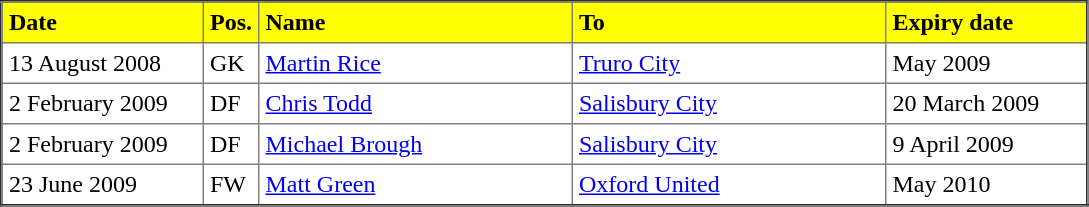<table border="2" cellpadding="4" style="border-collapse:collapse; text-align:left;font-size: ">
<tr style="background:yellow">
<th width=125><span> Date</span></th>
<th><span> Pos.</span></th>
<th width=200><span> Name</span></th>
<th width=200><span> To</span></th>
<th width=125><span> Expiry date</span></th>
</tr>
<tr>
<td>13 August 2008</td>
<td>GK</td>
<td><a href='#'>Martin Rice</a></td>
<td><a href='#'>Truro City</a></td>
<td>May 2009</td>
</tr>
<tr>
<td>2 February 2009</td>
<td>DF</td>
<td><a href='#'>Chris Todd</a></td>
<td><a href='#'>Salisbury City</a></td>
<td>20 March 2009</td>
</tr>
<tr>
<td>2 February 2009</td>
<td>DF</td>
<td><a href='#'>Michael Brough</a></td>
<td><a href='#'>Salisbury City</a></td>
<td>9 April 2009</td>
</tr>
<tr>
<td>23 June 2009</td>
<td>FW</td>
<td><a href='#'>Matt Green</a></td>
<td><a href='#'>Oxford United</a></td>
<td>May 2010</td>
</tr>
<tr>
</tr>
</table>
